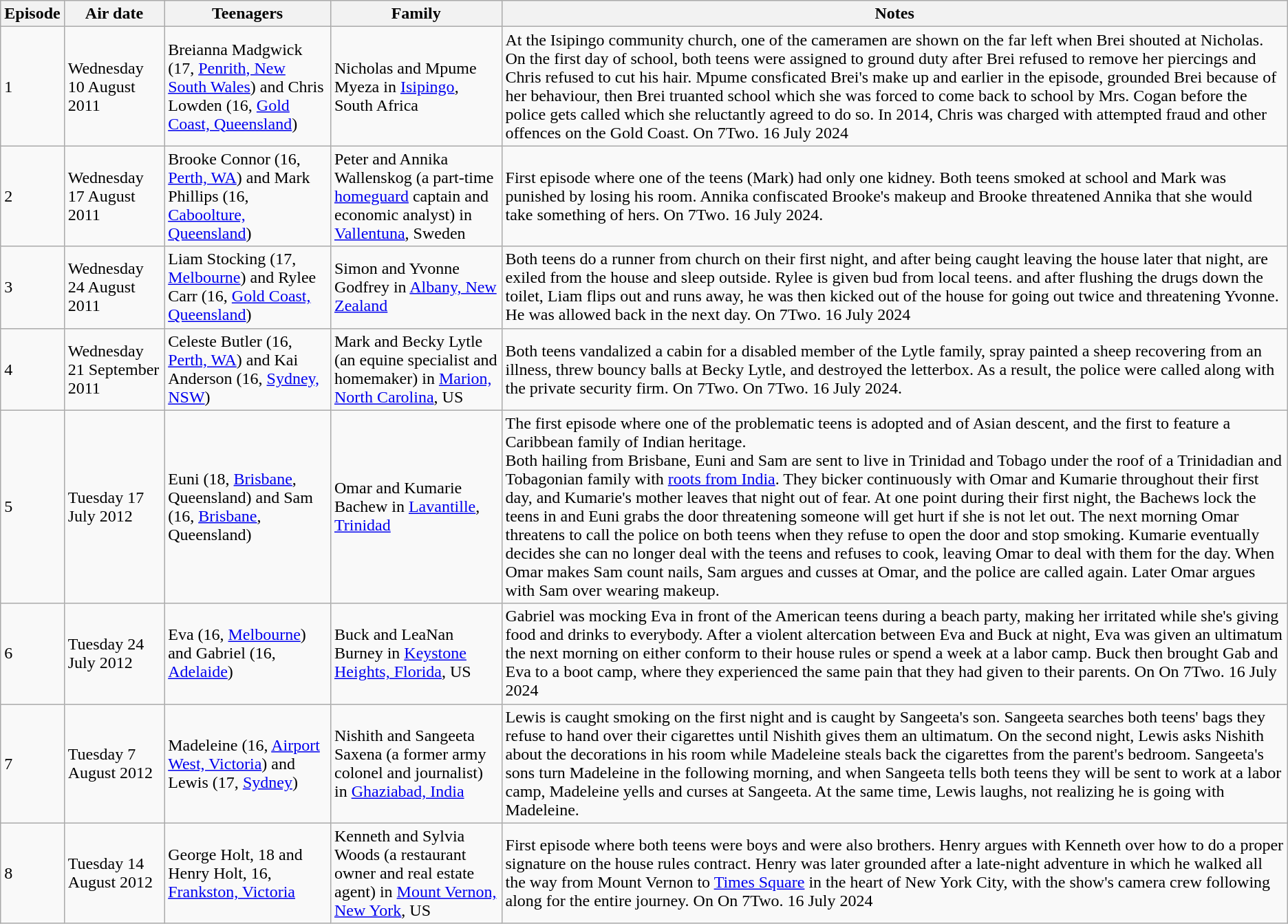<table class="wikitable">
<tr>
<th>Episode</th>
<th>Air date</th>
<th>Teenagers</th>
<th>Family</th>
<th>Notes</th>
</tr>
<tr>
<td>1</td>
<td>Wednesday 10 August 2011</td>
<td>Breianna Madgwick (17, <a href='#'>Penrith, New South Wales</a>) and Chris Lowden (16, <a href='#'>Gold Coast, Queensland</a>)</td>
<td>Nicholas and Mpume Myeza in <a href='#'>Isipingo</a>, South Africa</td>
<td>At the Isipingo community church, one of the cameramen are shown on the far left when Brei shouted at Nicholas. On the first day of school, both teens were assigned to ground duty after Brei refused to remove her piercings and Chris refused to cut his hair. Mpume consficated Brei's make up and earlier in the episode, grounded Brei because of her behaviour, then Brei truanted school which she was forced to come back to school by Mrs. Cogan before the police gets called which she reluctantly agreed to do so. In 2014, Chris was charged with attempted fraud and other offences on the Gold Coast. On 7Two. 16 July 2024</td>
</tr>
<tr>
<td>2</td>
<td>Wednesday 17 August 2011</td>
<td>Brooke Connor (16, <a href='#'>Perth, WA</a>) and Mark Phillips (16, <a href='#'>Caboolture, Queensland</a>)</td>
<td>Peter and Annika Wallenskog (a part-time <a href='#'>homeguard</a> captain and economic analyst) in <a href='#'>Vallentuna</a>, Sweden</td>
<td>First episode where one of the teens (Mark) had only one kidney. Both teens smoked at school and Mark was punished by losing his room. Annika confiscated Brooke's makeup and Brooke threatened Annika that she would take something of hers. On 7Two. 16 July 2024.</td>
</tr>
<tr>
<td>3</td>
<td>Wednesday 24 August 2011</td>
<td>Liam Stocking (17, <a href='#'>Melbourne</a>) and Rylee Carr (16, <a href='#'>Gold Coast, Queensland</a>)</td>
<td>Simon and Yvonne Godfrey in <a href='#'>Albany, New Zealand</a></td>
<td>Both teens do a runner from church on their first night, and after being caught leaving the house later that night, are exiled from the house and sleep outside. Rylee is given bud from local teens. and after flushing the drugs down the toilet, Liam flips out and runs away, he was then kicked out of the house for going out twice and threatening Yvonne. He was allowed back in the next day. On 7Two. 16 July 2024</td>
</tr>
<tr>
<td>4</td>
<td>Wednesday 21 September 2011</td>
<td>Celeste Butler (16, <a href='#'>Perth, WA</a>) and Kai Anderson (16, <a href='#'>Sydney, NSW</a>)</td>
<td>Mark and Becky Lytle (an equine specialist and homemaker) in <a href='#'>Marion, North Carolina</a>, US</td>
<td>Both teens vandalized a cabin for a disabled member of the Lytle family, spray painted a sheep recovering from an illness, threw bouncy balls at Becky Lytle, and destroyed the letterbox. As a result, the police were called along with the private security firm. On 7Two. On 7Two. 16 July 2024.</td>
</tr>
<tr>
<td>5</td>
<td>Tuesday 17 July 2012</td>
<td>Euni (18, <a href='#'>Brisbane</a>, Queensland) and Sam (16, <a href='#'>Brisbane</a>, Queensland)</td>
<td>Omar and Kumarie Bachew in <a href='#'>Lavantille</a>, <a href='#'>Trinidad</a></td>
<td>The first episode where one of the problematic teens is adopted and of Asian descent, and the first to feature a Caribbean family of Indian heritage.<br>Both hailing from Brisbane, Euni and Sam are sent to live in Trinidad and Tobago under the roof of a Trinidadian and Tobagonian family with <a href='#'>roots from India</a>. They bicker continuously with Omar and Kumarie throughout their first day, and Kumarie's mother leaves that night out of fear. At one point during their first night, the Bachews lock the teens in and Euni grabs the door threatening someone will get hurt if she is not let out. The next morning Omar threatens to call the police on both teens when they refuse to open the door and stop smoking. Kumarie eventually decides she can no longer deal with the teens and refuses to cook, leaving Omar to deal with them for the day. When Omar makes Sam count nails, Sam argues and cusses at Omar, and the police are called again. Later Omar argues with Sam over wearing makeup.</td>
</tr>
<tr>
<td>6</td>
<td>Tuesday 24 July 2012</td>
<td>Eva (16, <a href='#'>Melbourne</a>) and Gabriel (16, <a href='#'>Adelaide</a>)</td>
<td>Buck and LeaNan Burney in <a href='#'>Keystone Heights, Florida</a>, US</td>
<td>Gabriel was mocking Eva in front of the American teens during a beach party, making her irritated while she's giving food and drinks to everybody. After a violent altercation between Eva and Buck at night, Eva was given an ultimatum the next morning on either conform to their house rules or spend a week at a labor camp. Buck then brought Gab and Eva to a boot camp, where they experienced the same pain that they had given to their parents. On On 7Two. 16 July 2024</td>
</tr>
<tr>
<td>7</td>
<td>Tuesday 7 August 2012</td>
<td>Madeleine (16, <a href='#'>Airport West, Victoria</a>) and Lewis (17, <a href='#'>Sydney</a>)</td>
<td>Nishith and Sangeeta Saxena (a former army colonel and journalist) in <a href='#'>Ghaziabad, India</a></td>
<td>Lewis is caught smoking on the first night and is caught by Sangeeta's son. Sangeeta searches both teens' bags they refuse to hand over their cigarettes until Nishith gives them an ultimatum. On the second night, Lewis asks Nishith about the decorations in his room while Madeleine steals back the cigarettes from the parent's bedroom. Sangeeta's sons turn Madeleine in the following morning, and when Sangeeta tells both teens they will be sent to work at a labor camp, Madeleine yells and curses at Sangeeta. At the same time, Lewis laughs, not realizing he is going with Madeleine.</td>
</tr>
<tr On 7Two. 16 July 2024>
<td>8</td>
<td>Tuesday 14 August 2012</td>
<td>George Holt, 18 and Henry Holt, 16, <a href='#'>Frankston, Victoria</a></td>
<td>Kenneth and Sylvia Woods (a restaurant owner and real estate agent) in <a href='#'>Mount Vernon, New York</a>, US</td>
<td>First episode where both teens were boys and were also brothers. Henry argues with Kenneth over how to do a proper signature on the house rules contract. Henry was later grounded after a late-night adventure in which he walked all the way from Mount Vernon to <a href='#'>Times Square</a> in the heart of New York City, with the show's camera crew following along for the entire journey. On On 7Two. 16 July 2024</td>
</tr>
</table>
